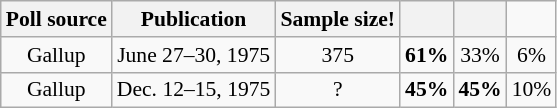<table class="wikitable" style="font-size:90%;text-align:center;">
<tr>
<th>Poll source</th>
<th>Publication</th>
<th>Sample size! </th>
<th></th>
<th></th>
</tr>
<tr>
<td>Gallup</td>
<td>June 27–30, 1975</td>
<td>375</td>
<td><strong>61%</strong></td>
<td>33%</td>
<td>6%</td>
</tr>
<tr>
<td>Gallup</td>
<td>Dec. 12–15, 1975</td>
<td>?</td>
<td><strong>45%</strong></td>
<td><strong>45%</strong></td>
<td>10%</td>
</tr>
</table>
